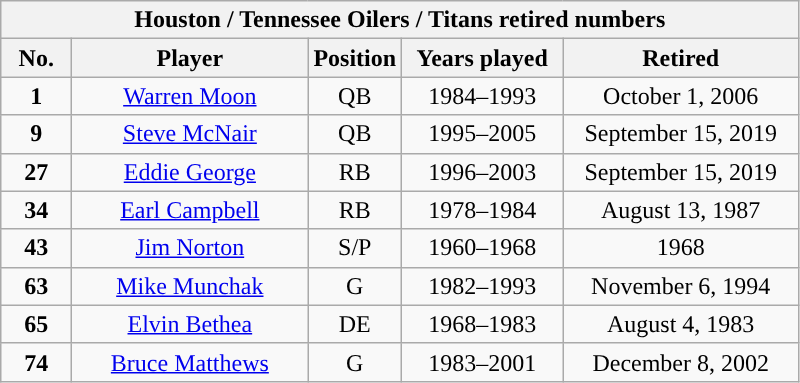<table class="wikitable" style="text-align:center">
<tr>
<th colspan="5">Houston / Tennessee Oilers / Titans retired numbers</th>
</tr>
<tr>
<th width=40px>No.</th>
<th width=150px>Player</th>
<th width=40px>Position</th>
<th width=100px>Years played</th>
<th width=150px>Retired</th>
</tr>
<tr>
<td><strong>1</strong></td>
<td><a href='#'>Warren Moon</a></td>
<td>QB</td>
<td>1984–1993</td>
<td>October 1, 2006</td>
</tr>
<tr>
<td><strong>9</strong></td>
<td><a href='#'>Steve McNair</a></td>
<td>QB</td>
<td>1995–2005</td>
<td>September 15, 2019</td>
</tr>
<tr>
<td><strong>27</strong></td>
<td><a href='#'>Eddie George</a></td>
<td>RB</td>
<td>1996–2003</td>
<td>September 15, 2019</td>
</tr>
<tr>
<td><strong>34</strong></td>
<td><a href='#'>Earl Campbell</a></td>
<td>RB</td>
<td>1978–1984</td>
<td>August 13, 1987</td>
</tr>
<tr>
<td><strong>43</strong></td>
<td><a href='#'>Jim Norton</a></td>
<td>S/P</td>
<td>1960–1968</td>
<td>1968</td>
</tr>
<tr>
<td><strong>63</strong></td>
<td><a href='#'>Mike Munchak</a></td>
<td>G</td>
<td>1982–1993</td>
<td>November 6, 1994</td>
</tr>
<tr>
<td><strong>65</strong></td>
<td><a href='#'>Elvin Bethea</a></td>
<td>DE</td>
<td>1968–1983</td>
<td>August 4, 1983</td>
</tr>
<tr>
<td><strong>74</strong></td>
<td><a href='#'>Bruce Matthews</a></td>
<td>G</td>
<td>1983–2001</td>
<td>December 8, 2002</td>
</tr>
</table>
